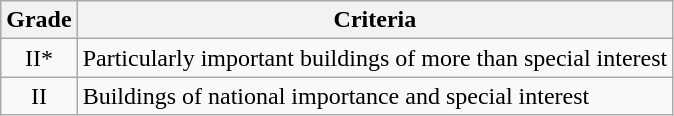<table class="wikitable">
<tr>
<th>Grade</th>
<th>Criteria</th>
</tr>
<tr>
<td align="center" >II*</td>
<td>Particularly important buildings of more than special interest</td>
</tr>
<tr>
<td align="center" >II</td>
<td>Buildings of national importance and special interest</td>
</tr>
</table>
